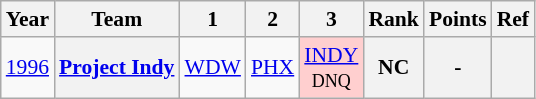<table class="wikitable" style="text-align:center; font-size:90%">
<tr>
<th>Year</th>
<th>Team</th>
<th>1</th>
<th>2</th>
<th>3</th>
<th>Rank</th>
<th>Points</th>
<th>Ref</th>
</tr>
<tr>
<td><a href='#'>1996</a></td>
<th><a href='#'>Project Indy</a></th>
<td><a href='#'>WDW</a><br><small></small></td>
<td><a href='#'>PHX</a><br><small></small></td>
<td style="background:#FFCFCF;"><a href='#'>INDY</a><br><small>DNQ</small></td>
<th><strong>NC</strong></th>
<th><strong>-</strong></th>
<th></th>
</tr>
</table>
